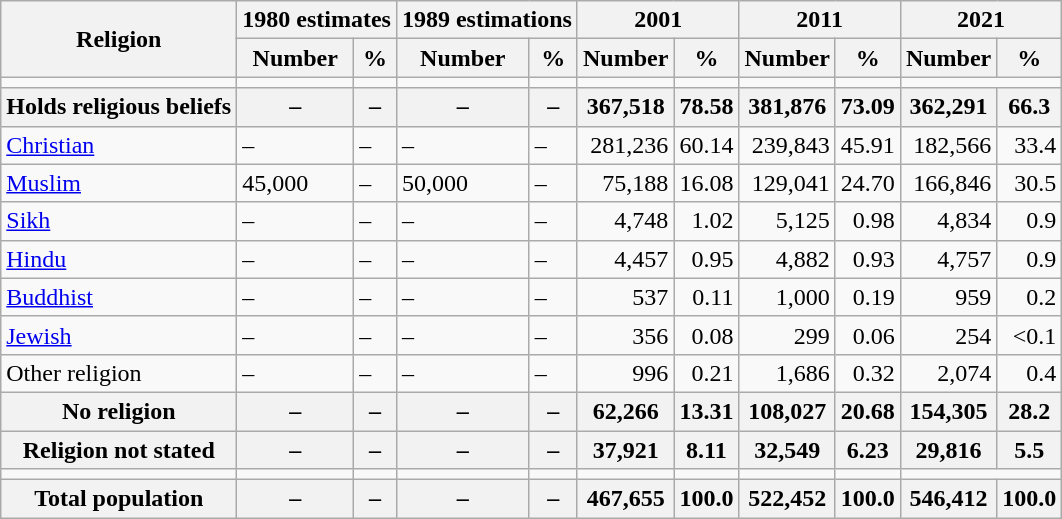<table class="wikitable sortable mw-collapsible">
<tr>
<th rowspan="2">Religion</th>
<th colspan="2">1980 estimates</th>
<th colspan="2">1989 estimations</th>
<th colspan="2">2001</th>
<th colspan="2">2011</th>
<th colspan="2">2021</th>
</tr>
<tr>
<th>Number</th>
<th>%</th>
<th>Number</th>
<th>%</th>
<th>Number</th>
<th>%</th>
<th>Number</th>
<th>%</th>
<th>Number</th>
<th>%</th>
</tr>
<tr>
<td></td>
<td></td>
<td></td>
<td></td>
<td></td>
<td></td>
<td></td>
<td></td>
<td></td>
</tr>
<tr>
<th>Holds religious beliefs</th>
<th>–</th>
<th>–</th>
<th>–</th>
<th>–</th>
<th>367,518</th>
<th>78.58</th>
<th>381,876</th>
<th>73.09</th>
<th>362,291</th>
<th>66.3</th>
</tr>
<tr>
<td> <a href='#'>Christian</a></td>
<td>–</td>
<td>–</td>
<td>–</td>
<td>–</td>
<td align="right">281,236</td>
<td align="right">60.14</td>
<td align="right">239,843</td>
<td align="right">45.91</td>
<td align="right">182,566</td>
<td align="right">33.4</td>
</tr>
<tr>
<td> <a href='#'>Muslim</a></td>
<td>45,000</td>
<td>–</td>
<td>50,000</td>
<td>–</td>
<td align="right">75,188</td>
<td align="right">16.08</td>
<td align="right">129,041</td>
<td align="right">24.70</td>
<td align="right">166,846</td>
<td align="right">30.5</td>
</tr>
<tr>
<td> <a href='#'>Sikh</a></td>
<td>–</td>
<td>–</td>
<td>–</td>
<td>–</td>
<td align="right">4,748</td>
<td align="right">1.02</td>
<td align="right">5,125</td>
<td align="right">0.98</td>
<td align="right">4,834</td>
<td align="right">0.9</td>
</tr>
<tr>
<td> <a href='#'>Hindu</a></td>
<td>–</td>
<td>–</td>
<td>–</td>
<td>–</td>
<td align="right">4,457</td>
<td align="right">0.95</td>
<td align="right">4,882</td>
<td align="right">0.93</td>
<td align="right">4,757</td>
<td align="right">0.9</td>
</tr>
<tr>
<td> <a href='#'>Buddhist</a></td>
<td>–</td>
<td>–</td>
<td>–</td>
<td>–</td>
<td align="right">537</td>
<td align="right">0.11</td>
<td align="right">1,000</td>
<td align="right">0.19</td>
<td align="right">959</td>
<td align="right">0.2</td>
</tr>
<tr>
<td> <a href='#'>Jewish</a></td>
<td>–</td>
<td>–</td>
<td>–</td>
<td>–</td>
<td align="right">356</td>
<td align="right">0.08</td>
<td align="right">299</td>
<td align="right">0.06</td>
<td align="right">254</td>
<td align="right"><0.1</td>
</tr>
<tr>
<td>Other religion</td>
<td>–</td>
<td>–</td>
<td>–</td>
<td>–</td>
<td align="right">996</td>
<td align="right">0.21</td>
<td align="right">1,686</td>
<td align="right">0.32</td>
<td align="right">2,074</td>
<td align="right">0.4</td>
</tr>
<tr>
<th>No religion</th>
<th>–</th>
<th>–</th>
<th>–</th>
<th>–</th>
<th align="right">62,266</th>
<th align="right">13.31</th>
<th align="right">108,027</th>
<th align="right">20.68</th>
<th align="right">154,305</th>
<th align="right">28.2</th>
</tr>
<tr>
<th>Religion not stated</th>
<th>–</th>
<th>–</th>
<th>–</th>
<th>–</th>
<th align="right">37,921</th>
<th align="right">8.11</th>
<th align="right">32,549</th>
<th align="right">6.23</th>
<th align="right">29,816</th>
<th align="right">5.5</th>
</tr>
<tr>
<td></td>
<td></td>
<td></td>
<td></td>
<td></td>
<td></td>
<td></td>
<td></td>
<td></td>
</tr>
<tr>
<th>Total population</th>
<th>–</th>
<th>–</th>
<th>–</th>
<th>–</th>
<th align="right">467,655</th>
<th align="right">100.0</th>
<th align="right">522,452</th>
<th align="right">100.0</th>
<th align="right">546,412</th>
<th align="right">100.0</th>
</tr>
</table>
